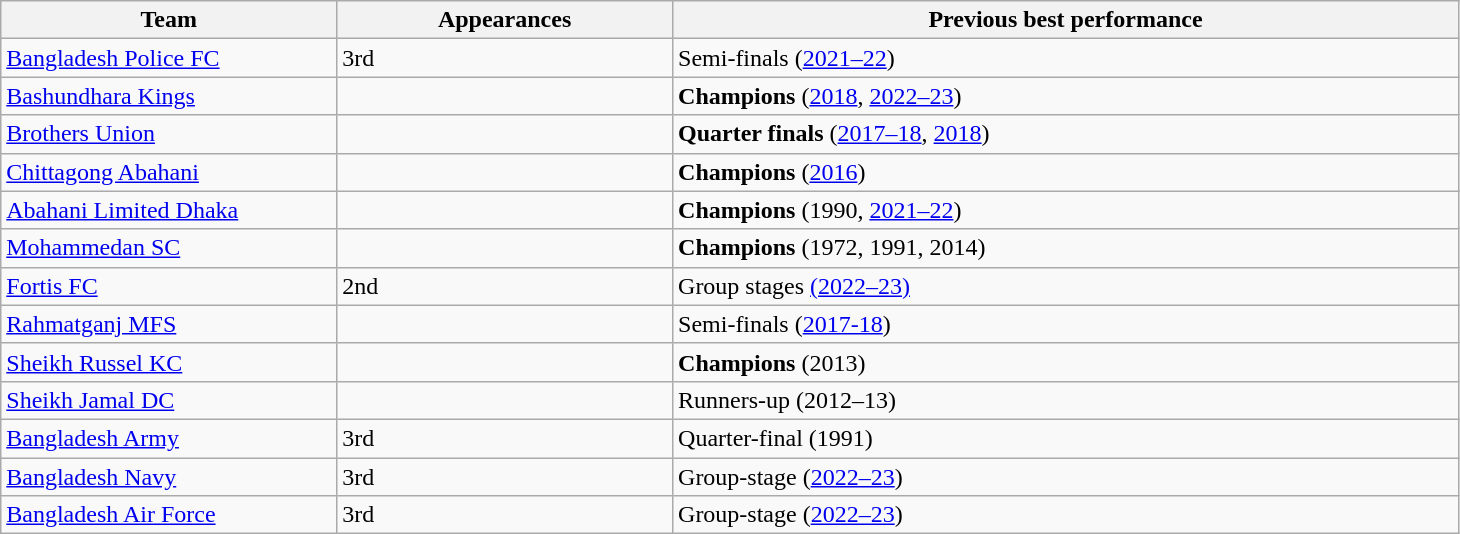<table class="wikitable">
<tr>
<th style="width:16.67%;">Team</th>
<th style="width:16.67%;">Appearances</th>
<th width=39%>Previous best performance</th>
</tr>
<tr>
<td><a href='#'>Bangladesh Police FC</a></td>
<td>3rd</td>
<td>Semi-finals (<a href='#'>2021–22</a>)</td>
</tr>
<tr>
<td><a href='#'>Bashundhara Kings</a></td>
<td></td>
<td><strong>Champions</strong> (<a href='#'>2018</a>, <a href='#'>2022–23</a>)</td>
</tr>
<tr>
<td><a href='#'>Brothers Union</a></td>
<td></td>
<td><strong>Quarter finals</strong> (<a href='#'>2017–18</a>, <a href='#'>2018</a>)</td>
</tr>
<tr>
<td><a href='#'>Chittagong Abahani</a></td>
<td></td>
<td><strong>Champions</strong> (<a href='#'>2016</a>)</td>
</tr>
<tr>
<td><a href='#'>Abahani Limited Dhaka</a></td>
<td></td>
<td><strong>Champions</strong> (1990, <a href='#'>2021–22</a>)</td>
</tr>
<tr>
<td><a href='#'>Mohammedan SC</a></td>
<td></td>
<td><strong>Champions</strong> (1972, 1991, 2014)</td>
</tr>
<tr>
<td><a href='#'>Fortis FC</a></td>
<td>2nd</td>
<td>Group stages  <a href='#'>(2022–23)</a></td>
</tr>
<tr>
<td><a href='#'>Rahmatganj MFS</a></td>
<td></td>
<td>Semi-finals (<a href='#'>2017-18</a>)</td>
</tr>
<tr>
<td><a href='#'>Sheikh Russel KC</a></td>
<td></td>
<td><strong>Champions</strong> (2013)</td>
</tr>
<tr>
<td><a href='#'>Sheikh Jamal DC</a></td>
<td></td>
<td>Runners-up (2012–13)</td>
</tr>
<tr>
<td><a href='#'>Bangladesh Army</a></td>
<td>3rd</td>
<td>Quarter-final (1991)</td>
</tr>
<tr>
<td><a href='#'>Bangladesh Navy</a></td>
<td>3rd</td>
<td>Group-stage (<a href='#'>2022–23</a>)</td>
</tr>
<tr>
<td><a href='#'>Bangladesh Air Force</a></td>
<td>3rd</td>
<td>Group-stage (<a href='#'>2022–23</a>)</td>
</tr>
</table>
